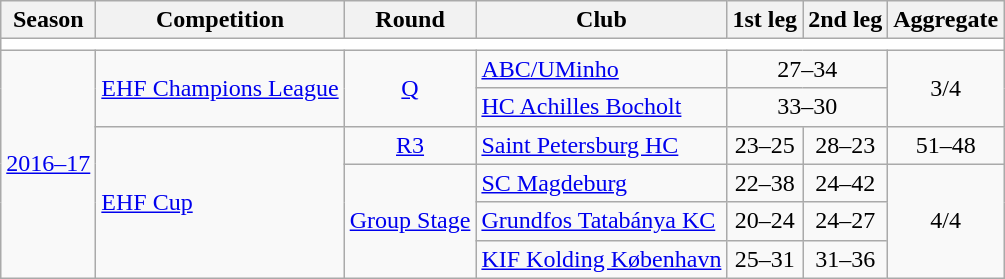<table class="wikitable">
<tr>
<th>Season</th>
<th>Competition</th>
<th>Round</th>
<th>Club</th>
<th>1st leg</th>
<th>2nd leg</th>
<th>Aggregate</th>
</tr>
<tr>
<td colspan="7" bgcolor=white></td>
</tr>
<tr>
<td rowspan="6"><a href='#'>2016–17</a></td>
<td rowspan="2"><a href='#'>EHF Champions League</a></td>
<td rowspan="2" style="text-align:center;"><a href='#'>Q</a></td>
<td> <a href='#'>ABC/UMinho</a></td>
<td colspan="2" style="text-align:center;">27–34</td>
<td rowspan="2" style="text-align:center;">3/4</td>
</tr>
<tr>
<td> <a href='#'>HC Achilles Bocholt</a></td>
<td colspan="2" style="text-align:center;">33–30</td>
</tr>
<tr>
<td rowspan="4"><a href='#'>EHF Cup</a></td>
<td style="text-align:center;"><a href='#'>R3</a></td>
<td> <a href='#'>Saint Petersburg HC</a></td>
<td style="text-align:center;">23–25</td>
<td style="text-align:center;">28–23</td>
<td style="text-align:center;">51–48</td>
</tr>
<tr>
<td rowspan="3" style="text-align:center;"><a href='#'>Group Stage</a></td>
<td> <a href='#'>SC Magdeburg</a></td>
<td style="text-align:center;">22–38</td>
<td style="text-align:center;">24–42</td>
<td rowspan="3" style="text-align:center;">4/4</td>
</tr>
<tr>
<td> <a href='#'>Grundfos Tatabánya KC</a></td>
<td style="text-align:center;">20–24</td>
<td style="text-align:center;">24–27</td>
</tr>
<tr>
<td> <a href='#'>KIF Kolding København</a></td>
<td style="text-align:center;">25–31</td>
<td style="text-align:center;">31–36</td>
</tr>
</table>
